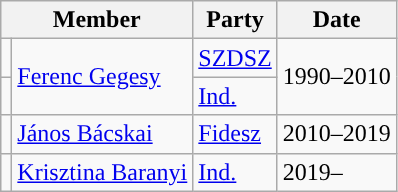<table class=wikitable>
<tr>
<th colspan=2>Member</th>
<th>Party</th>
<th>Date</th>
</tr>
<tr>
<td style="background-color:"></td>
<td rowspan=2><a href='#'>Ferenc Gegesy</a></td>
<td><a href='#'>SZDSZ</a></td>
<td rowspan=2>1990–2010</td>
</tr>
<tr>
<td style="background-color:"></td>
<td><a href='#'>Ind.</a></td>
</tr>
<tr>
<td style="background-color:"></td>
<td><a href='#'>János Bácskai</a></td>
<td><a href='#'>Fidesz</a></td>
<td>2010–2019</td>
</tr>
<tr>
<td style="background-color:"></td>
<td><a href='#'>Krisztina Baranyi</a></td>
<td><a href='#'>Ind.</a></td>
<td>2019–</td>
</tr>
</table>
